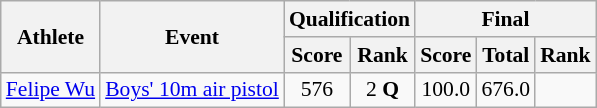<table class="wikitable" style="font-size:90%">
<tr>
<th rowspan="2">Athlete</th>
<th rowspan="2">Event</th>
<th colspan="2">Qualification</th>
<th colspan="3">Final</th>
</tr>
<tr>
<th>Score</th>
<th>Rank</th>
<th>Score</th>
<th>Total</th>
<th>Rank</th>
</tr>
<tr>
<td><a href='#'>Felipe Wu</a></td>
<td><a href='#'>Boys' 10m air pistol</a></td>
<td align=center>576</td>
<td align=center>2 <strong>Q</strong></td>
<td align=center>100.0</td>
<td align=center>676.0</td>
<td align=center></td>
</tr>
</table>
